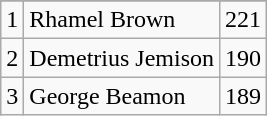<table class="wikitable">
<tr>
</tr>
<tr>
<td>1</td>
<td>Rhamel Brown</td>
<td>221</td>
</tr>
<tr>
<td>2</td>
<td>Demetrius Jemison</td>
<td>190</td>
</tr>
<tr>
<td>3</td>
<td>George Beamon</td>
<td>189</td>
</tr>
</table>
